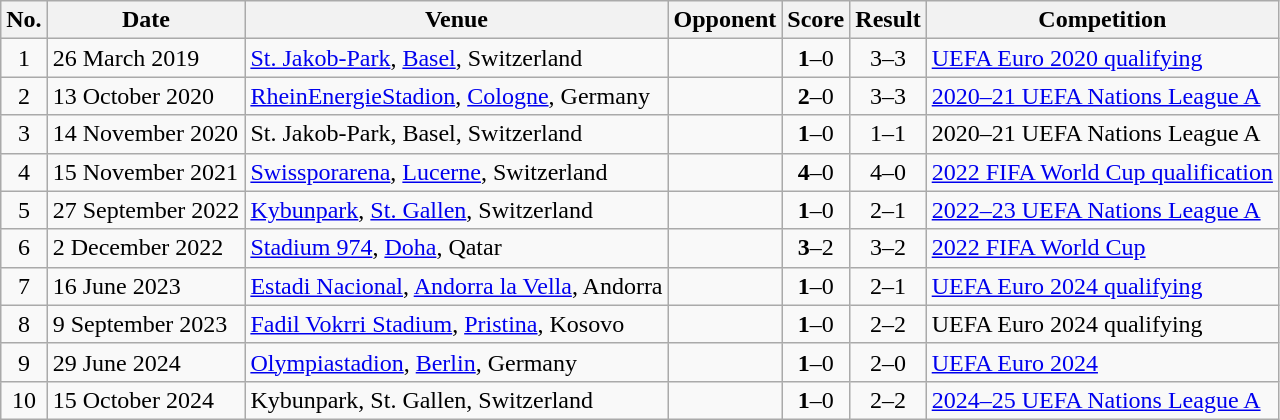<table class="wikitable sortable">
<tr>
<th scope="col">No.</th>
<th scope="col">Date</th>
<th scope="col">Venue</th>
<th scope="col">Opponent</th>
<th scope="col">Score</th>
<th scope="col">Result</th>
<th scope="col">Competition</th>
</tr>
<tr>
<td align="center">1</td>
<td>26 March 2019</td>
<td><a href='#'>St. Jakob-Park</a>, <a href='#'>Basel</a>, Switzerland</td>
<td></td>
<td align="center"><strong>1</strong>–0</td>
<td align="center">3–3</td>
<td><a href='#'>UEFA Euro 2020 qualifying</a></td>
</tr>
<tr>
<td align="center">2</td>
<td>13 October 2020</td>
<td><a href='#'>RheinEnergieStadion</a>, <a href='#'>Cologne</a>, Germany</td>
<td></td>
<td align="center"><strong>2</strong>–0</td>
<td align="center">3–3</td>
<td><a href='#'>2020–21 UEFA Nations League A</a></td>
</tr>
<tr>
<td align="center">3</td>
<td>14 November 2020</td>
<td>St. Jakob-Park, Basel, Switzerland</td>
<td></td>
<td align="center"><strong>1</strong>–0</td>
<td align="center">1–1</td>
<td>2020–21 UEFA Nations League A</td>
</tr>
<tr>
<td align="center">4</td>
<td>15 November 2021</td>
<td><a href='#'>Swissporarena</a>, <a href='#'>Lucerne</a>, Switzerland</td>
<td></td>
<td align="center"><strong>4</strong>–0</td>
<td align="center">4–0</td>
<td><a href='#'>2022 FIFA World Cup qualification</a></td>
</tr>
<tr>
<td align="center">5</td>
<td>27 September 2022</td>
<td><a href='#'>Kybunpark</a>, <a href='#'>St. Gallen</a>, Switzerland</td>
<td></td>
<td align="center"><strong>1</strong>–0</td>
<td align="center">2–1</td>
<td><a href='#'>2022–23 UEFA Nations League A</a></td>
</tr>
<tr>
<td align="center">6</td>
<td>2 December 2022</td>
<td><a href='#'>Stadium 974</a>, <a href='#'>Doha</a>, Qatar</td>
<td></td>
<td align="center"><strong>3</strong>–2</td>
<td align="center">3–2</td>
<td><a href='#'>2022 FIFA World Cup</a></td>
</tr>
<tr>
<td align="center">7</td>
<td>16 June 2023</td>
<td><a href='#'>Estadi Nacional</a>, <a href='#'>Andorra la Vella</a>, Andorra</td>
<td></td>
<td align=center><strong>1</strong>–0</td>
<td align=center>2–1</td>
<td><a href='#'>UEFA Euro 2024 qualifying</a></td>
</tr>
<tr>
<td align="center">8</td>
<td>9 September 2023</td>
<td><a href='#'>Fadil Vokrri Stadium</a>, <a href='#'>Pristina</a>, Kosovo</td>
<td></td>
<td align=center><strong>1</strong>–0</td>
<td align=center>2–2</td>
<td>UEFA Euro 2024 qualifying</td>
</tr>
<tr>
<td align="center">9</td>
<td>29 June 2024</td>
<td><a href='#'>Olympiastadion</a>, <a href='#'>Berlin</a>, Germany</td>
<td></td>
<td align=center><strong>1</strong>–0</td>
<td align=center>2–0</td>
<td><a href='#'>UEFA Euro 2024</a></td>
</tr>
<tr>
<td align="center">10</td>
<td>15 October 2024</td>
<td>Kybunpark, St. Gallen, Switzerland</td>
<td></td>
<td align=center><strong>1</strong>–0</td>
<td align=center>2–2</td>
<td><a href='#'>2024–25 UEFA Nations League A</a></td>
</tr>
</table>
